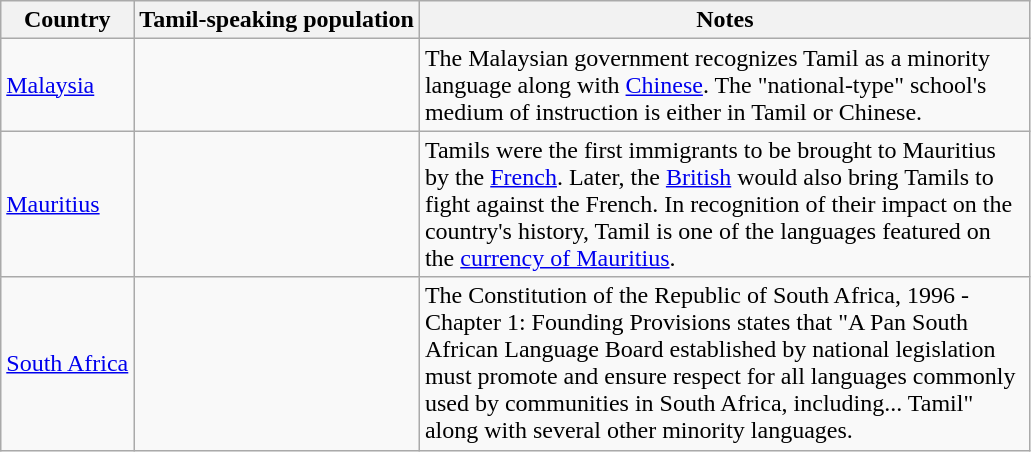<table class="wikitable sortable">
<tr>
<th>Country</th>
<th>Tamil-speaking population</th>
<th width=400px>Notes</th>
</tr>
<tr>
<td> <a href='#'>Malaysia</a></td>
<td></td>
<td>The Malaysian government recognizes Tamil as a minority language along with <a href='#'>Chinese</a>. The "national-type" school's medium of instruction is either in Tamil or Chinese.</td>
</tr>
<tr>
<td> <a href='#'>Mauritius</a></td>
<td></td>
<td>Tamils were the first immigrants to be brought to Mauritius by the <a href='#'>French</a>. Later, the <a href='#'>British</a> would also bring Tamils to fight against the French. In recognition of their impact on the country's history, Tamil is one of the languages featured on the <a href='#'>currency of Mauritius</a>.</td>
</tr>
<tr>
<td> <a href='#'>South Africa</a></td>
<td></td>
<td>The Constitution of the Republic of South Africa, 1996 - Chapter 1: Founding Provisions states that "A Pan South African Language Board established by national legislation must promote and ensure respect for all languages commonly used by communities in South Africa, including... Tamil" along with several other minority languages.</td>
</tr>
</table>
